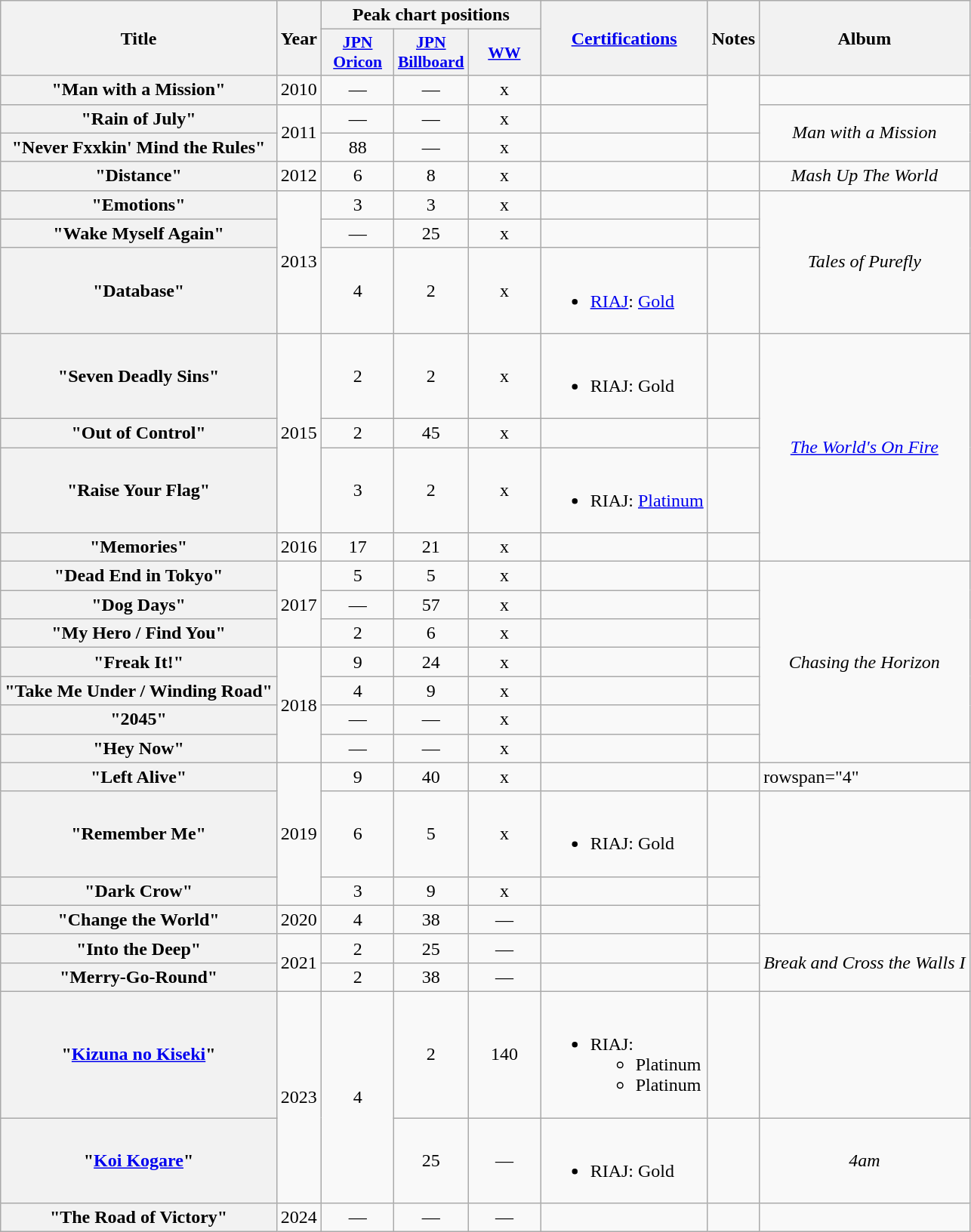<table class="wikitable plainrowheaders">
<tr>
<th scope="col" rowspan="2">Title</th>
<th scope="col" rowspan="2">Year</th>
<th scope="col" colspan="3">Peak chart positions</th>
<th scope="col" rowspan="2"><a href='#'>Certifications</a></th>
<th scope="col" rowspan="2">Notes</th>
<th scope="col" rowspan="2">Album</th>
</tr>
<tr>
<th scope="col" style="width:4em;font-size:90%"><a href='#'>JPN<br>Oricon</a><br></th>
<th scope="col" style="width:4em;font-size:90%"><a href='#'>JPN<br>Billboard</a><br></th>
<th scope="col" style="width:4em;font-size:90%"><a href='#'>WW</a><br></th>
</tr>
<tr>
<th scope="row">"Man with a Mission"</th>
<td align="center" rowspan="1">2010</td>
<td align="center">—</td>
<td align="center">—</td>
<td align="center">x</td>
<td></td>
<td rowspan="2"></td>
<td></td>
</tr>
<tr>
<th scope="row">"Rain of July"</th>
<td align="center" rowspan="2">2011</td>
<td align="center">—</td>
<td align="center">—</td>
<td align="center">x</td>
<td></td>
<td align="center" rowspan="2"><em>Man with a Mission</em></td>
</tr>
<tr>
<th scope="row">"Never Fxxkin' Mind the Rules"</th>
<td align="center">88</td>
<td align="center">—</td>
<td align="center">x</td>
<td></td>
<td></td>
</tr>
<tr>
<th scope="row">"Distance"</th>
<td align="center">2012</td>
<td align="center">6</td>
<td align="center">8</td>
<td align="center">x</td>
<td></td>
<td></td>
<td align="center"><em>Mash Up The World</em></td>
</tr>
<tr>
<th scope="row">"Emotions"</th>
<td align="center" rowspan="3">2013</td>
<td align="center">3</td>
<td align="center">3</td>
<td align="center">x</td>
<td></td>
<td></td>
<td align="center" rowspan="3"><em>Tales of Purefly</em></td>
</tr>
<tr>
<th scope="row">"Wake Myself Again"</th>
<td align="center">—</td>
<td align="center">25</td>
<td align="center">x</td>
<td></td>
<td></td>
</tr>
<tr>
<th scope="row">"Database"<br></th>
<td align="center">4</td>
<td align="center">2</td>
<td align="center">x</td>
<td><br><ul><li><a href='#'>RIAJ</a>: <a href='#'>Gold</a></li></ul></td>
<td></td>
</tr>
<tr>
<th scope="row">"Seven Deadly Sins"</th>
<td align="center" rowspan="3">2015</td>
<td align="center">2</td>
<td align="center">2</td>
<td align="center">x</td>
<td><br><ul><li>RIAJ: Gold</li></ul></td>
<td></td>
<td align="center" rowspan="4"><em><a href='#'>The World's On Fire</a></em></td>
</tr>
<tr>
<th scope="row">"Out of Control"<br></th>
<td align="center">2</td>
<td align="center">45</td>
<td align="center">x</td>
<td></td>
<td></td>
</tr>
<tr>
<th scope="row">"Raise Your Flag"</th>
<td align="center">3</td>
<td align="center">2</td>
<td align="center">x</td>
<td><br><ul><li>RIAJ: <a href='#'>Platinum</a></li></ul></td>
<td></td>
</tr>
<tr>
<th scope="row">"Memories"</th>
<td align="center">2016</td>
<td align="center">17</td>
<td align="center">21</td>
<td align="center">x</td>
<td></td>
<td></td>
</tr>
<tr>
<th scope="row">"Dead End in Tokyo"</th>
<td align="center" rowspan="3">2017</td>
<td align="center">5</td>
<td align="center">5</td>
<td align="center">x</td>
<td></td>
<td></td>
<td align="center" rowspan="7"><em>Chasing the Horizon</em></td>
</tr>
<tr>
<th scope="row">"Dog Days"</th>
<td align="center">—</td>
<td align="center">57</td>
<td align="center">x</td>
<td></td>
<td></td>
</tr>
<tr>
<th scope="row">"My Hero / Find You"</th>
<td align="center">2</td>
<td align="center">6</td>
<td align="center">x</td>
<td></td>
<td></td>
</tr>
<tr>
<th scope="row">"Freak It!"<br></th>
<td align="center" rowspan="4">2018</td>
<td align="center">9</td>
<td align="center">24</td>
<td align="center">x</td>
<td></td>
<td></td>
</tr>
<tr>
<th scope="row">"Take Me Under / Winding Road"</th>
<td align="center">4</td>
<td align="center">9</td>
<td align="center">x</td>
<td></td>
<td></td>
</tr>
<tr>
<th scope="row">"2045"</th>
<td align="center">—</td>
<td align="center">—</td>
<td align="center">x</td>
<td></td>
<td></td>
</tr>
<tr>
<th scope="row">"Hey Now"</th>
<td align="center">—</td>
<td align="center">—</td>
<td align="center">x</td>
<td></td>
<td></td>
</tr>
<tr>
<th scope="row">"Left Alive"</th>
<td align="center" rowspan="3">2019</td>
<td align="center">9</td>
<td align="center">40</td>
<td align="center">x</td>
<td></td>
<td></td>
<td>rowspan="4" </td>
</tr>
<tr>
<th scope="row">"Remember Me"</th>
<td align="center">6</td>
<td align="center">5</td>
<td align="center">x</td>
<td><br><ul><li>RIAJ: Gold</li></ul></td>
<td></td>
</tr>
<tr>
<th scope="row">"Dark Crow"</th>
<td align="center">3</td>
<td align="center">9</td>
<td align="center">x</td>
<td></td>
<td></td>
</tr>
<tr>
<th scope="row">"Change the World"</th>
<td align="center" rowspan="1">2020</td>
<td align="center">4</td>
<td align="center">38</td>
<td align="center">—</td>
<td></td>
<td></td>
</tr>
<tr>
<th scope="row">"Into the Deep"</th>
<td align="center" rowspan="2">2021</td>
<td align="center">2</td>
<td align="center">25</td>
<td align="center">—</td>
<td></td>
<td></td>
<td align="center" rowspan="2"><em>Break and Cross the Walls I</em></td>
</tr>
<tr>
<th scope="row">"Merry-Go-Round"</th>
<td align="center">2</td>
<td align="center">38</td>
<td align="center">—</td>
<td></td>
<td></td>
</tr>
<tr>
<th scope="row">"<a href='#'>Kizuna no Kiseki</a>"<br></th>
<td align="center" rowspan="2">2023</td>
<td align="center" rowspan="2">4</td>
<td align="center">2</td>
<td align="center">140</td>
<td><br><ul><li>RIAJ:<ul><li>Platinum </li><li>Platinum </li></ul></li></ul></td>
<td></td>
<td></td>
</tr>
<tr>
<th scope="row">"<a href='#'>Koi Kogare</a>"<br></th>
<td align="center">25</td>
<td align="center">—</td>
<td><br><ul><li>RIAJ: Gold </li></ul></td>
<td></td>
<td align="center"><em>4am</em></td>
</tr>
<tr>
<th scope="row">"The Road of Victory"<br></th>
<td>2024</td>
<td align="center">—</td>
<td align="center">—</td>
<td align="center">—</td>
<td></td>
<td></td>
<td></td>
</tr>
</table>
